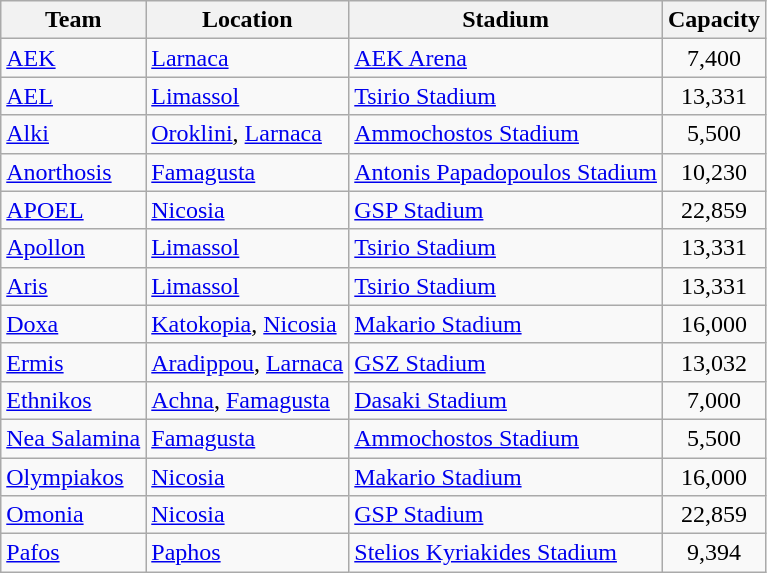<table class="wikitable sortable">
<tr>
<th>Team</th>
<th>Location</th>
<th>Stadium</th>
<th>Capacity</th>
</tr>
<tr>
<td><a href='#'>AEK</a></td>
<td><a href='#'>Larnaca</a></td>
<td><a href='#'>AEK Arena</a></td>
<td align="center">7,400</td>
</tr>
<tr>
<td><a href='#'>AEL</a></td>
<td><a href='#'>Limassol</a></td>
<td><a href='#'>Tsirio Stadium</a></td>
<td align="center">13,331</td>
</tr>
<tr>
<td><a href='#'>Alki</a></td>
<td><a href='#'>Oroklini</a>, <a href='#'>Larnaca</a></td>
<td><a href='#'>Ammochostos Stadium</a></td>
<td align="center">5,500</td>
</tr>
<tr>
<td><a href='#'>Anorthosis</a></td>
<td><a href='#'>Famagusta</a></td>
<td><a href='#'>Antonis Papadopoulos Stadium</a></td>
<td align="center">10,230</td>
</tr>
<tr>
<td><a href='#'>APOEL</a></td>
<td><a href='#'>Nicosia</a></td>
<td><a href='#'>GSP Stadium</a></td>
<td align="center">22,859</td>
</tr>
<tr>
<td><a href='#'>Apollon</a></td>
<td><a href='#'>Limassol</a></td>
<td><a href='#'>Tsirio Stadium</a></td>
<td align="center">13,331</td>
</tr>
<tr>
<td><a href='#'>Aris</a></td>
<td><a href='#'>Limassol</a></td>
<td><a href='#'>Tsirio Stadium</a></td>
<td align="center">13,331</td>
</tr>
<tr>
<td><a href='#'>Doxa</a></td>
<td><a href='#'>Katokopia</a>, <a href='#'>Nicosia</a></td>
<td><a href='#'>Makario Stadium</a></td>
<td align="center">16,000</td>
</tr>
<tr>
<td><a href='#'>Ermis</a></td>
<td><a href='#'>Aradippou</a>, <a href='#'>Larnaca</a></td>
<td><a href='#'>GSZ Stadium</a></td>
<td align="center">13,032</td>
</tr>
<tr>
<td><a href='#'>Ethnikos</a></td>
<td><a href='#'>Achna</a>, <a href='#'>Famagusta</a></td>
<td><a href='#'>Dasaki Stadium</a></td>
<td align="center">7,000</td>
</tr>
<tr>
<td><a href='#'>Nea Salamina</a></td>
<td><a href='#'>Famagusta</a></td>
<td><a href='#'>Ammochostos Stadium</a></td>
<td align="center">5,500</td>
</tr>
<tr>
<td><a href='#'>Olympiakos</a></td>
<td><a href='#'>Nicosia</a></td>
<td><a href='#'>Makario Stadium</a></td>
<td align="center">16,000</td>
</tr>
<tr>
<td><a href='#'>Omonia</a></td>
<td><a href='#'>Nicosia</a></td>
<td><a href='#'>GSP Stadium</a></td>
<td align="center">22,859</td>
</tr>
<tr>
<td><a href='#'>Pafos</a></td>
<td><a href='#'>Paphos</a></td>
<td><a href='#'>Stelios Kyriakides Stadium</a></td>
<td align="center">9,394</td>
</tr>
</table>
